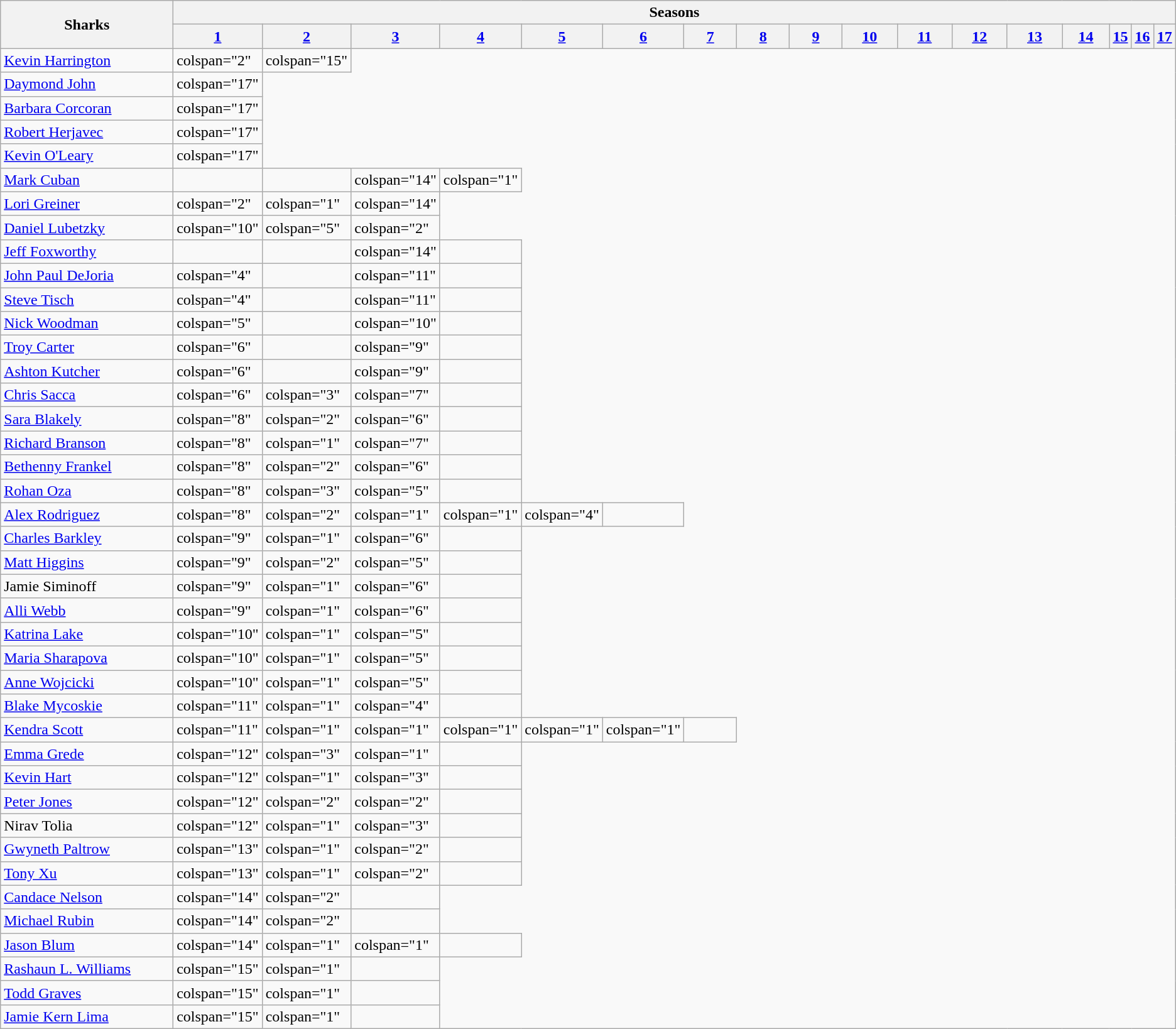<table class="wikitable plainrowheaders" style="width:auto;">
<tr>
<th rowspan="2" scope="col" style="width:17%;">Sharks</th>
<th colspan="17" scope="col">Seasons</th>
</tr>
<tr>
<th scope="col" style="width:6%;"><a href='#'>1</a></th>
<th scope="col" style="width:6%;"><a href='#'>2</a></th>
<th scope="col" style="width:6%;"><a href='#'>3</a></th>
<th scope="col" style="width:6%;"><a href='#'>4</a></th>
<th scope="col" style="width:6%;"><a href='#'>5</a></th>
<th scope="col" style="width:6%;"><a href='#'>6</a></th>
<th scope="col" style="width:6%;"><a href='#'>7</a></th>
<th scope="col" style="width:6%;"><a href='#'>8</a></th>
<th scope="col" style="width:6%;"><a href='#'>9</a></th>
<th scope="col" style="width:6%;"><a href='#'>10</a></th>
<th scope="col" style="width:6%;"><a href='#'>11</a></th>
<th scope="col" style="width:6%;"><a href='#'>12</a></th>
<th scope="col" style="width:6%;"><a href='#'>13</a></th>
<th scope="col" style="width:6%;"><a href='#'>14</a></th>
<th scope="col" style="width:6%;"><a href='#'>15</a></th>
<th scope="col" style="width:6%;"><a href='#'>16</a></th>
<th scope="col" style="width:6%;"><a href='#'>17</a></th>
</tr>
<tr>
<td Nowrap><a href='#'>Kevin Harrington</a></td>
<td>colspan="2" </td>
<td>colspan="15" </td>
</tr>
<tr>
<td scope="row"><a href='#'>Daymond John</a></td>
<td>colspan="17" </td>
</tr>
<tr>
<td Nowrap><a href='#'>Barbara Corcoran</a></td>
<td>colspan="17" </td>
</tr>
<tr>
<td scope="row"><a href='#'>Robert Herjavec</a></td>
<td>colspan="17" </td>
</tr>
<tr>
<td scope="row"><a href='#'>Kevin O'Leary</a></td>
<td>colspan="17" </td>
</tr>
<tr>
<td scope="row"><a href='#'>Mark Cuban</a></td>
<td></td>
<td></td>
<td>colspan="14" </td>
<td>colspan="1" </td>
</tr>
<tr>
<td scope="row"><a href='#'>Lori Greiner</a></td>
<td>colspan="2"  </td>
<td>colspan="1" </td>
<td>colspan="14" </td>
</tr>
<tr>
<td scope="row"><a href='#'>Daniel Lubetzky</a></td>
<td>colspan="10" </td>
<td>colspan="5" </td>
<td>colspan="2" </td>
</tr>
<tr>
<td scope="row"><a href='#'>Jeff Foxworthy</a></td>
<td></td>
<td></td>
<td>colspan="14" </td>
<td></td>
</tr>
<tr>
<td scope="row"><a href='#'>John Paul DeJoria</a></td>
<td>colspan="4" </td>
<td></td>
<td>colspan="11" </td>
<td></td>
</tr>
<tr>
<td scope="row"><a href='#'>Steve Tisch</a></td>
<td>colspan="4" </td>
<td></td>
<td>colspan="11" </td>
<td></td>
</tr>
<tr>
<td scope="row"><a href='#'>Nick Woodman</a></td>
<td>colspan="5" </td>
<td></td>
<td>colspan="10" </td>
<td></td>
</tr>
<tr>
<td scope="row"><a href='#'>Troy Carter</a></td>
<td>colspan="6" </td>
<td></td>
<td>colspan="9" </td>
<td></td>
</tr>
<tr>
<td scope="row"><a href='#'>Ashton Kutcher</a></td>
<td>colspan="6" </td>
<td></td>
<td>colspan="9" </td>
<td></td>
</tr>
<tr>
<td scope="row"><a href='#'>Chris Sacca</a></td>
<td>colspan="6" </td>
<td>colspan="3" </td>
<td>colspan="7" </td>
<td></td>
</tr>
<tr>
<td scope="row"><a href='#'>Sara Blakely</a></td>
<td>colspan="8" </td>
<td>colspan="2" </td>
<td>colspan="6" </td>
<td></td>
</tr>
<tr>
<td scope="row"><a href='#'>Richard Branson</a></td>
<td>colspan="8" </td>
<td>colspan="1" </td>
<td>colspan="7" </td>
<td></td>
</tr>
<tr>
<td scope="row"><a href='#'>Bethenny Frankel</a></td>
<td>colspan="8" </td>
<td>colspan="2" </td>
<td>colspan="6" </td>
<td></td>
</tr>
<tr>
<td scope="row"><a href='#'>Rohan Oza</a></td>
<td>colspan="8" </td>
<td>colspan="3" </td>
<td>colspan="5" </td>
<td></td>
</tr>
<tr>
<td scope="row"><a href='#'>Alex Rodriguez</a></td>
<td>colspan="8" </td>
<td>colspan="2" </td>
<td>colspan="1" </td>
<td>colspan="1" </td>
<td>colspan="4" </td>
<td></td>
</tr>
<tr>
<td scope="row"><a href='#'>Charles Barkley</a></td>
<td>colspan="9" </td>
<td>colspan="1" </td>
<td>colspan="6" </td>
<td></td>
</tr>
<tr>
<td scope="row"><a href='#'>Matt Higgins</a></td>
<td>colspan="9" </td>
<td>colspan="2" </td>
<td>colspan="5" </td>
<td></td>
</tr>
<tr>
<td scope="row">Jamie Siminoff</td>
<td>colspan="9" </td>
<td>colspan="1" </td>
<td>colspan="6" </td>
<td></td>
</tr>
<tr>
<td scope="row"><a href='#'>Alli Webb</a></td>
<td>colspan="9" </td>
<td>colspan="1" </td>
<td>colspan="6" </td>
<td></td>
</tr>
<tr>
<td scope="row"><a href='#'>Katrina Lake</a></td>
<td>colspan="10" </td>
<td>colspan="1" </td>
<td>colspan="5" </td>
<td></td>
</tr>
<tr>
<td scope="row"><a href='#'>Maria Sharapova</a></td>
<td>colspan="10" </td>
<td>colspan="1" </td>
<td>colspan="5" </td>
<td></td>
</tr>
<tr>
<td scope="row"><a href='#'>Anne Wojcicki</a></td>
<td>colspan="10" </td>
<td>colspan="1" </td>
<td>colspan="5" </td>
<td></td>
</tr>
<tr>
<td scope="row"><a href='#'>Blake Mycoskie</a></td>
<td>colspan="11" </td>
<td>colspan="1" </td>
<td>colspan="4" </td>
<td></td>
</tr>
<tr>
<td scope="row"><a href='#'>Kendra Scott</a></td>
<td>colspan="11" </td>
<td>colspan="1" </td>
<td>colspan="1" </td>
<td>colspan="1" </td>
<td>colspan="1" </td>
<td>colspan="1" </td>
<td></td>
</tr>
<tr>
<td scope="row"><a href='#'>Emma Grede</a></td>
<td>colspan="12" </td>
<td>colspan="3" </td>
<td>colspan="1" </td>
<td></td>
</tr>
<tr>
<td scope="row"><a href='#'>Kevin Hart</a></td>
<td>colspan="12" </td>
<td>colspan="1" </td>
<td>colspan="3" </td>
<td></td>
</tr>
<tr>
<td scope="row"><a href='#'>Peter Jones</a></td>
<td>colspan="12" </td>
<td>colspan="2" </td>
<td>colspan="2" </td>
<td></td>
</tr>
<tr>
<td scope="row">Nirav Tolia</td>
<td>colspan="12" </td>
<td>colspan="1" </td>
<td>colspan="3" </td>
<td></td>
</tr>
<tr>
<td scope="row"><a href='#'>Gwyneth Paltrow</a></td>
<td>colspan="13" </td>
<td>colspan="1" </td>
<td>colspan="2" </td>
<td></td>
</tr>
<tr>
<td scope="row"><a href='#'>Tony Xu</a></td>
<td>colspan="13" </td>
<td>colspan="1" </td>
<td>colspan="2" </td>
<td></td>
</tr>
<tr>
<td scope="row"><a href='#'>Candace Nelson</a></td>
<td>colspan="14" </td>
<td>colspan="2" </td>
<td></td>
</tr>
<tr>
<td scope="row"><a href='#'>Michael Rubin</a></td>
<td>colspan="14" </td>
<td>colspan="2" </td>
<td></td>
</tr>
<tr>
<td scope="row"><a href='#'>Jason Blum</a></td>
<td>colspan="14" </td>
<td>colspan="1" </td>
<td>colspan="1" </td>
<td></td>
</tr>
<tr>
<td><a href='#'>Rashaun L. Williams</a></td>
<td>colspan="15" </td>
<td>colspan="1" </td>
<td></td>
</tr>
<tr>
<td><a href='#'>Todd Graves</a></td>
<td>colspan="15" </td>
<td>colspan="1" </td>
<td></td>
</tr>
<tr>
<td><a href='#'>Jamie Kern Lima</a></td>
<td>colspan="15" </td>
<td>colspan="1" </td>
<td></td>
</tr>
</table>
